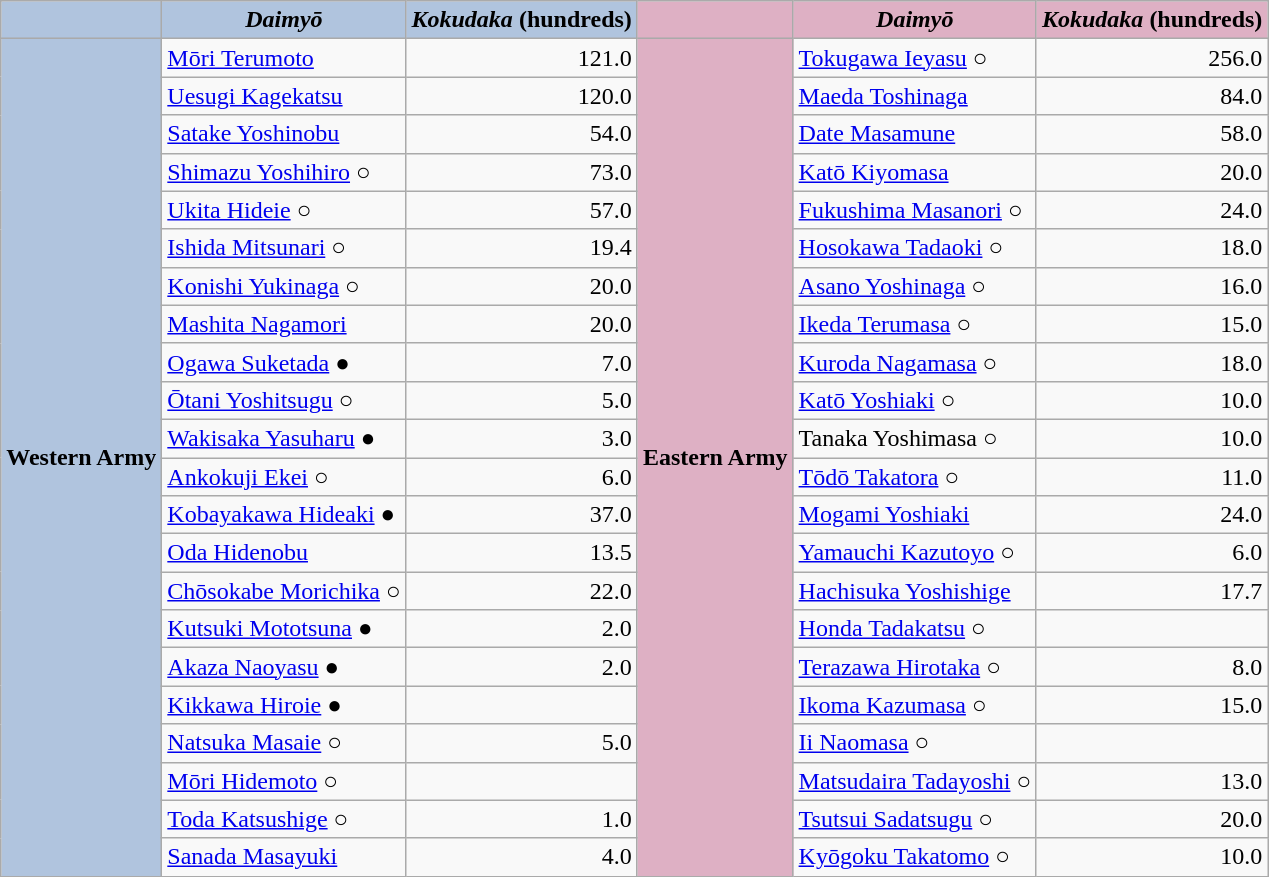<table class="wikitable">
<tr>
<th scope="col" style="background-color:#b0c4de;"></th>
<th scope="col" style="background-color:#b0c4de;"><em>Daimyō</em></th>
<th scope="col" style="background-color:#b0c4de;"><em>Kokudaka</em> (hundreds)</th>
<th scope="col" style="background-color:#deb0c4;"></th>
<th scope="col" style="background-color:#deb0c4;"><em>Daimyō</em></th>
<th scope="col" style="background-color:#deb0c4;"><em>Kokudaka</em> (hundreds)</th>
</tr>
<tr>
<th rowspan="22" style="background-color:#b0c4de;">Western Army</th>
<td> <a href='#'>Mōri Terumoto</a></td>
<td style="text-align:right;">121.0</td>
<th rowspan="22" style="background-color:#deb0c4;">Eastern Army</th>
<td> <a href='#'>Tokugawa Ieyasu</a> ○</td>
<td style="text-align:right;">256.0</td>
</tr>
<tr>
<td> <a href='#'>Uesugi Kagekatsu</a></td>
<td style="text-align:right;">120.0</td>
<td> <a href='#'>Maeda Toshinaga</a></td>
<td style="text-align:right;">84.0</td>
</tr>
<tr>
<td> <a href='#'>Satake Yoshinobu</a></td>
<td style="text-align:right;">54.0</td>
<td> <a href='#'>Date Masamune</a></td>
<td style="text-align:right;">58.0</td>
</tr>
<tr>
<td> <a href='#'>Shimazu Yoshihiro</a> ○</td>
<td style="text-align:right;">73.0</td>
<td> <a href='#'>Katō Kiyomasa</a></td>
<td style="text-align:right;">20.0</td>
</tr>
<tr>
<td> <a href='#'>Ukita Hideie</a> ○</td>
<td style="text-align:right;">57.0</td>
<td> <a href='#'>Fukushima Masanori</a> ○</td>
<td style="text-align:right;">24.0</td>
</tr>
<tr>
<td> <a href='#'>Ishida Mitsunari</a> ○</td>
<td style="text-align:right;">19.4</td>
<td> <a href='#'>Hosokawa Tadaoki</a> ○</td>
<td style="text-align:right;">18.0</td>
</tr>
<tr>
<td> <a href='#'>Konishi Yukinaga</a> ○</td>
<td style="text-align:right;">20.0</td>
<td> <a href='#'>Asano Yoshinaga</a> ○</td>
<td style="text-align:right;">16.0</td>
</tr>
<tr>
<td> <a href='#'>Mashita Nagamori</a></td>
<td style="text-align:right;">20.0</td>
<td> <a href='#'>Ikeda Terumasa</a> ○</td>
<td style="text-align:right;">15.0</td>
</tr>
<tr>
<td> <a href='#'>Ogawa Suketada</a> ●</td>
<td style="text-align:right;">7.0</td>
<td> <a href='#'>Kuroda Nagamasa</a> ○</td>
<td style="text-align:right;">18.0</td>
</tr>
<tr>
<td> <a href='#'>Ōtani Yoshitsugu</a> ○</td>
<td style="text-align:right;">5.0</td>
<td> <a href='#'>Katō Yoshiaki</a> ○</td>
<td style="text-align:right;">10.0</td>
</tr>
<tr>
<td> <a href='#'>Wakisaka Yasuharu</a> ●</td>
<td style="text-align:right;">3.0</td>
<td> Tanaka Yoshimasa ○</td>
<td style="text-align:right;">10.0</td>
</tr>
<tr>
<td> <a href='#'>Ankokuji Ekei</a> ○</td>
<td style="text-align:right;">6.0</td>
<td> <a href='#'>Tōdō Takatora</a> ○</td>
<td style="text-align:right;">11.0</td>
</tr>
<tr>
<td> <a href='#'>Kobayakawa Hideaki</a> ●</td>
<td style="text-align:right;">37.0</td>
<td> <a href='#'>Mogami Yoshiaki</a></td>
<td style="text-align:right;">24.0</td>
</tr>
<tr>
<td> <a href='#'>Oda Hidenobu</a></td>
<td style="text-align:right;">13.5</td>
<td> <a href='#'>Yamauchi Kazutoyo</a> ○</td>
<td style="text-align:right;">6.0</td>
</tr>
<tr>
<td> <a href='#'>Chōsokabe Morichika</a> ○</td>
<td style="text-align:right;">22.0</td>
<td> <a href='#'>Hachisuka Yoshishige</a></td>
<td style="text-align:right;">17.7</td>
</tr>
<tr>
<td> <a href='#'>Kutsuki Mototsuna</a> ●</td>
<td style="text-align:right;">2.0</td>
<td> <a href='#'>Honda Tadakatsu</a> ○</td>
<td style="text-align:right;"></td>
</tr>
<tr>
<td> <a href='#'>Akaza Naoyasu</a> ●</td>
<td style="text-align:right;">2.0</td>
<td> <a href='#'>Terazawa Hirotaka</a> ○</td>
<td style="text-align:right;">8.0</td>
</tr>
<tr>
<td> <a href='#'>Kikkawa Hiroie</a> ●</td>
<td style="text-align:right;"></td>
<td> <a href='#'>Ikoma Kazumasa</a> ○</td>
<td style="text-align:right;">15.0</td>
</tr>
<tr>
<td> <a href='#'>Natsuka Masaie</a> ○</td>
<td style="text-align:right;">5.0</td>
<td> <a href='#'>Ii Naomasa</a> ○</td>
<td style="text-align:right;"></td>
</tr>
<tr>
<td> <a href='#'>Mōri Hidemoto</a> ○</td>
<td style="text-align:right;"></td>
<td> <a href='#'>Matsudaira Tadayoshi</a> ○</td>
<td style="text-align:right;">13.0</td>
</tr>
<tr>
<td> <a href='#'>Toda Katsushige</a> ○</td>
<td style="text-align:right;">1.0</td>
<td> <a href='#'>Tsutsui Sadatsugu</a> ○</td>
<td style="text-align:right;">20.0</td>
</tr>
<tr>
<td> <a href='#'>Sanada Masayuki</a></td>
<td style="text-align:right;">4.0</td>
<td> <a href='#'>Kyōgoku Takatomo</a> ○</td>
<td style="text-align:right;">10.0</td>
</tr>
</table>
